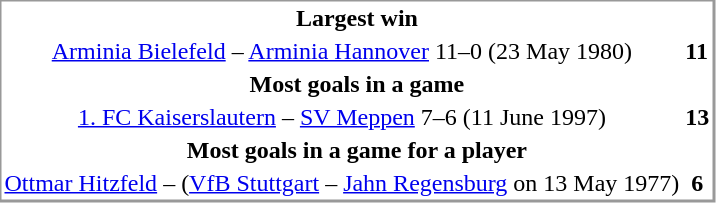<table cellpadding="2" cellspacing="0" style="margin:1em 0; border:1px solid #999; border-right-width:2px; border-bottom-width:2px;">
<tr>
<th colspan="5"><strong>Largest win</strong></th>
</tr>
<tr>
<td style="text-align:center;"><a href='#'>Arminia Bielefeld</a> – <a href='#'>Arminia Hannover</a> 11–0 (23 May 1980)</td>
<td><strong>11</strong></td>
</tr>
<tr>
<th colspan="5"><strong>Most goals in a game</strong></th>
</tr>
<tr>
<td style="text-align:center;"><a href='#'>1. FC Kaiserslautern</a> – <a href='#'>SV Meppen</a> 7–6 (11 June 1997)</td>
<td><strong>13</strong></td>
</tr>
<tr>
<th colspan="5"><strong>Most goals in a game for a player</strong></th>
</tr>
<tr>
<td style="text-align:center;"><a href='#'>Ottmar Hitzfeld</a> – (<a href='#'>VfB Stuttgart</a> – <a href='#'>Jahn Regensburg</a> on 13 May 1977)</td>
<td align="center"><strong>6</strong></td>
</tr>
</table>
